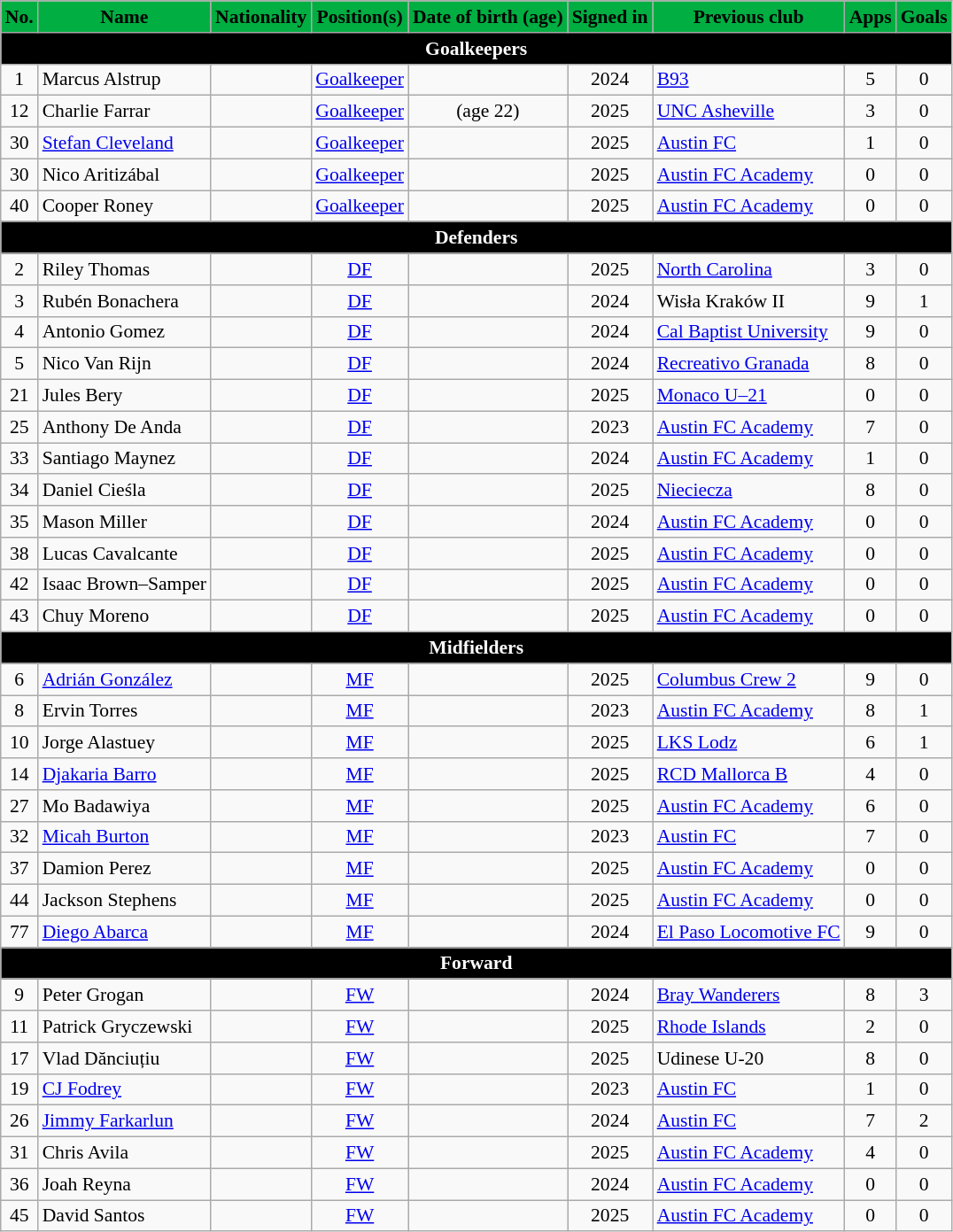<table class="wikitable" style="text-align:center; font-size:90%;">
<tr>
<th style="background:#00AE42; color:black; text-align:center;">No.</th>
<th style="background:#00AE42; color:black; text-align:center;">Name</th>
<th style="background:#00AE42; color:black; text-align:center;">Nationality</th>
<th style="background:#00AE42; color:black; text-align:center;">Position(s)</th>
<th style="background:#00AE42; color:black; text-align:center;">Date of birth (age)</th>
<th style="background:#00AE42; color:black; text-align:center;">Signed in</th>
<th style="background:#00AE42; color:black; text-align:center;">Previous club</th>
<th style="background:#00AE42; color:black; text-align:center;">Apps</th>
<th style="background:#00AE42; color:black; text-align:center;">Goals</th>
</tr>
<tr>
<th colspan=9 style="background:black; color:white; text-align:center;">Goalkeepers</th>
</tr>
<tr>
<td>1</td>
<td align="left">Marcus Alstrup</td>
<td></td>
<td><a href='#'>Goalkeeper</a></td>
<td></td>
<td>2024</td>
<td align="left"> <a href='#'>B93</a></td>
<td>5</td>
<td>0</td>
</tr>
<tr>
<td>12</td>
<td align="left">Charlie Farrar</td>
<td></td>
<td><a href='#'>Goalkeeper</a></td>
<td>(age 22)</td>
<td>2025</td>
<td align="left"> <a href='#'>UNC Asheville</a></td>
<td>3</td>
<td>0</td>
</tr>
<tr>
<td>30</td>
<td align="left"><a href='#'>Stefan Cleveland</a></td>
<td></td>
<td><a href='#'>Goalkeeper</a></td>
<td></td>
<td>2025</td>
<td align="left"> <a href='#'>Austin FC</a></td>
<td>1</td>
<td>0</td>
</tr>
<tr>
<td>30</td>
<td align="left">Nico Aritizábal</td>
<td></td>
<td><a href='#'>Goalkeeper</a></td>
<td></td>
<td>2025</td>
<td align="left"> <a href='#'>Austin FC Academy</a></td>
<td>0</td>
<td>0</td>
</tr>
<tr>
<td>40</td>
<td align="left">Cooper Roney</td>
<td></td>
<td><a href='#'>Goalkeeper</a></td>
<td></td>
<td>2025</td>
<td align="left"> <a href='#'>Austin FC Academy</a></td>
<td>0</td>
<td>0</td>
</tr>
<tr>
<th colspan=9 style="background:black; color:white; text-align:center;">Defenders</th>
</tr>
<tr>
<td>2</td>
<td align="left">Riley Thomas</td>
<td></td>
<td><a href='#'>DF</a></td>
<td></td>
<td>2025</td>
<td align="left"> <a href='#'>North Carolina</a></td>
<td>3</td>
<td>0</td>
</tr>
<tr>
<td>3</td>
<td align="left">Rubén Bonachera</td>
<td></td>
<td><a href='#'>DF</a></td>
<td></td>
<td>2024</td>
<td align="left"> Wisła Kraków II</td>
<td>9</td>
<td>1</td>
</tr>
<tr>
<td>4</td>
<td align="left">Antonio Gomez</td>
<td></td>
<td><a href='#'>DF</a></td>
<td></td>
<td>2024</td>
<td align="left"> <a href='#'>Cal Baptist University</a></td>
<td>9</td>
<td>0</td>
</tr>
<tr>
<td>5</td>
<td align="left">Nico Van Rijn</td>
<td></td>
<td><a href='#'>DF</a></td>
<td></td>
<td>2024</td>
<td align="left"> <a href='#'>Recreativo Granada</a></td>
<td>8</td>
<td>0</td>
</tr>
<tr>
<td>21</td>
<td align="left">Jules Bery</td>
<td></td>
<td><a href='#'>DF</a></td>
<td></td>
<td>2025</td>
<td align="left"> <a href='#'>Monaco U–21</a></td>
<td>0</td>
<td>0</td>
</tr>
<tr>
<td>25</td>
<td align="left">Anthony De Anda</td>
<td></td>
<td><a href='#'>DF</a></td>
<td></td>
<td>2023</td>
<td align="left"> <a href='#'>Austin FC Academy</a></td>
<td>7</td>
<td>0</td>
</tr>
<tr>
<td>33</td>
<td align="left">Santiago Maynez</td>
<td></td>
<td><a href='#'>DF</a></td>
<td></td>
<td>2024</td>
<td align="left"> <a href='#'>Austin FC Academy</a></td>
<td>1</td>
<td>0</td>
</tr>
<tr>
<td>34</td>
<td align="left">Daniel Cieśla</td>
<td></td>
<td><a href='#'>DF</a></td>
<td></td>
<td>2025</td>
<td align="left"> <a href='#'>Nieciecza</a></td>
<td>8</td>
<td>0</td>
</tr>
<tr>
<td>35</td>
<td align="left">Mason Miller</td>
<td></td>
<td><a href='#'>DF</a></td>
<td></td>
<td>2024</td>
<td align="left"> <a href='#'>Austin FC Academy</a></td>
<td>0</td>
<td>0</td>
</tr>
<tr>
<td>38</td>
<td align="left">Lucas Cavalcante</td>
<td></td>
<td><a href='#'>DF</a></td>
<td></td>
<td>2025</td>
<td align="left"> <a href='#'>Austin FC Academy</a></td>
<td>0</td>
<td>0</td>
</tr>
<tr>
<td>42</td>
<td align="left">Isaac Brown–Samper</td>
<td></td>
<td><a href='#'>DF</a></td>
<td></td>
<td>2025</td>
<td align="left"> <a href='#'>Austin FC Academy</a></td>
<td>0</td>
<td>0</td>
</tr>
<tr>
<td>43</td>
<td align="left">Chuy Moreno</td>
<td></td>
<td><a href='#'>DF</a></td>
<td></td>
<td>2025</td>
<td align="left"> <a href='#'>Austin FC Academy</a></td>
<td>0</td>
<td>0</td>
</tr>
<tr>
<th colspan=9 style="background:black; color:white; text-align:center;">Midfielders</th>
</tr>
<tr>
<td>6</td>
<td align="left"><a href='#'>Adrián González</a></td>
<td></td>
<td><a href='#'>MF</a></td>
<td></td>
<td>2025</td>
<td align="left"> <a href='#'>Columbus Crew 2</a></td>
<td>9</td>
<td>0</td>
</tr>
<tr>
<td>8</td>
<td align="left">Ervin Torres</td>
<td></td>
<td><a href='#'>MF</a></td>
<td></td>
<td>2023</td>
<td align="left"> <a href='#'>Austin FC Academy</a></td>
<td>8</td>
<td>1</td>
</tr>
<tr>
<td>10</td>
<td align="left">Jorge Alastuey</td>
<td></td>
<td><a href='#'>MF</a></td>
<td></td>
<td>2025</td>
<td align="left"> <a href='#'>LKS Lodz</a></td>
<td>6</td>
<td>1</td>
</tr>
<tr>
<td>14</td>
<td align="left"><a href='#'>Djakaria Barro</a></td>
<td></td>
<td><a href='#'>MF</a></td>
<td></td>
<td>2025</td>
<td align="left"> <a href='#'>RCD Mallorca B</a></td>
<td>4</td>
<td>0</td>
</tr>
<tr>
<td>27</td>
<td align="left">Mo Badawiya</td>
<td></td>
<td><a href='#'>MF</a></td>
<td></td>
<td>2025</td>
<td align="left"> <a href='#'>Austin FC Academy</a></td>
<td>6</td>
<td>0</td>
</tr>
<tr>
<td>32</td>
<td align="left"><a href='#'>Micah Burton</a></td>
<td></td>
<td><a href='#'>MF</a></td>
<td></td>
<td>2023</td>
<td align="left"> <a href='#'>Austin FC</a></td>
<td>7</td>
<td>0</td>
</tr>
<tr>
<td>37</td>
<td align="left">Damion Perez</td>
<td></td>
<td><a href='#'>MF</a></td>
<td></td>
<td>2025</td>
<td align="left"> <a href='#'>Austin FC Academy</a></td>
<td>0</td>
<td>0</td>
</tr>
<tr>
<td>44</td>
<td align="left">Jackson Stephens</td>
<td></td>
<td><a href='#'>MF</a></td>
<td></td>
<td>2025</td>
<td align="left"> <a href='#'>Austin FC Academy</a></td>
<td>0</td>
<td>0</td>
</tr>
<tr>
<td>77</td>
<td align="left"><a href='#'>Diego Abarca</a></td>
<td></td>
<td><a href='#'>MF</a></td>
<td></td>
<td>2024</td>
<td align="left"> <a href='#'>El Paso Locomotive FC</a></td>
<td>9</td>
<td>0</td>
</tr>
<tr>
<th colspan=9 style="background:black; color:white; text-align:center;">Forward</th>
</tr>
<tr>
<td>9</td>
<td align="left">Peter Grogan</td>
<td></td>
<td><a href='#'>FW</a></td>
<td></td>
<td>2024</td>
<td align="left"> <a href='#'>Bray Wanderers</a></td>
<td>8</td>
<td>3</td>
</tr>
<tr>
<td>11</td>
<td align="left">Patrick Gryczewski</td>
<td></td>
<td><a href='#'>FW</a></td>
<td></td>
<td>2025</td>
<td align="left"> <a href='#'>Rhode Islands</a></td>
<td>2</td>
<td>0</td>
</tr>
<tr>
<td>17</td>
<td align="left">Vlad Dănciuțiu</td>
<td></td>
<td><a href='#'>FW</a></td>
<td></td>
<td>2025</td>
<td align="left"> Udinese U-20</td>
<td>8</td>
<td>0</td>
</tr>
<tr>
<td>19</td>
<td align="left"><a href='#'>CJ Fodrey</a></td>
<td></td>
<td><a href='#'>FW</a></td>
<td></td>
<td>2023</td>
<td align="left"> <a href='#'>Austin FC</a></td>
<td>1</td>
<td>0</td>
</tr>
<tr>
<td>26</td>
<td align="left"><a href='#'>Jimmy Farkarlun</a></td>
<td></td>
<td><a href='#'>FW</a></td>
<td></td>
<td>2024</td>
<td align="left"> <a href='#'>Austin FC</a></td>
<td>7</td>
<td>2</td>
</tr>
<tr>
<td>31</td>
<td align="left">Chris Avila</td>
<td></td>
<td><a href='#'>FW</a></td>
<td></td>
<td>2025</td>
<td align="left"> <a href='#'>Austin FC Academy</a></td>
<td>4</td>
<td>0</td>
</tr>
<tr>
<td>36</td>
<td align="left">Joah Reyna</td>
<td></td>
<td><a href='#'>FW</a></td>
<td></td>
<td>2024</td>
<td align="left"> <a href='#'>Austin FC Academy</a></td>
<td>0</td>
<td>0</td>
</tr>
<tr>
<td>45</td>
<td align="left">David Santos</td>
<td></td>
<td><a href='#'>FW</a></td>
<td></td>
<td>2025</td>
<td align="left"> <a href='#'>Austin FC Academy</a></td>
<td>0</td>
<td>0</td>
</tr>
</table>
